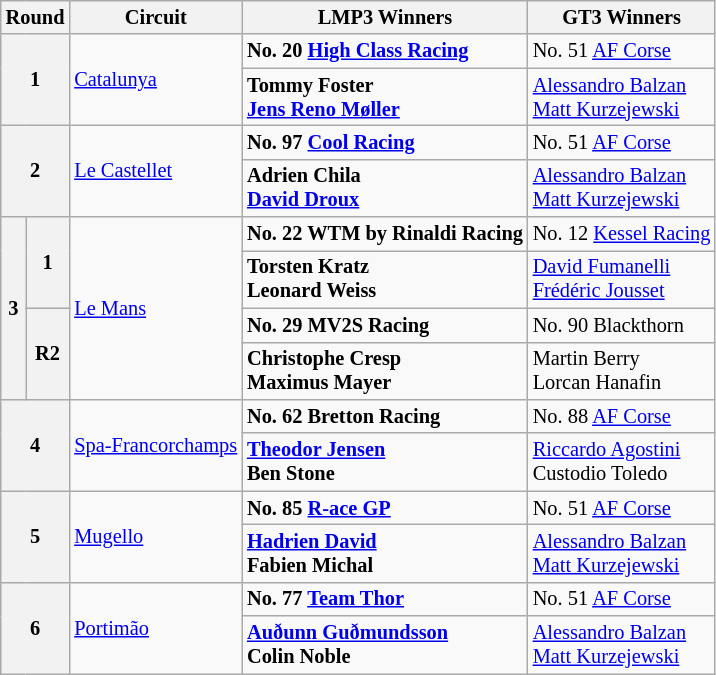<table class="wikitable" style="font-size:85%;">
<tr>
<th colspan="2">Round</th>
<th>Circuit</th>
<th>LMP3 Winners</th>
<th>GT3 Winners</th>
</tr>
<tr>
<th colspan="2" rowspan="2">1</th>
<td rowspan="2"> <a href='#'>Catalunya</a></td>
<td><strong> No. 20 <a href='#'>High Class Racing</a></strong></td>
<td> No. 51 <a href='#'>AF Corse</a></td>
</tr>
<tr>
<td><strong> Tommy Foster<br> <a href='#'>Jens Reno Møller</a></strong></td>
<td> <a href='#'>Alessandro Balzan</a><br> <a href='#'>Matt Kurzejewski</a></td>
</tr>
<tr>
<th colspan="2" rowspan="2">2</th>
<td rowspan="2"> <a href='#'>Le Castellet</a></td>
<td><strong> No. 97 <a href='#'>Cool Racing</a></strong></td>
<td> No. 51 <a href='#'>AF Corse</a></td>
</tr>
<tr>
<td><strong> Adrien Chila<br> <a href='#'>David Droux</a></strong></td>
<td> <a href='#'>Alessandro Balzan</a><br> <a href='#'>Matt Kurzejewski</a></td>
</tr>
<tr>
<th rowspan="4">3</th>
<th rowspan="2">1</th>
<td rowspan="4"> <a href='#'>Le Mans</a></td>
<td><strong> No. 22 WTM by Rinaldi Racing</strong></td>
<td> No. 12 <a href='#'>Kessel Racing</a></td>
</tr>
<tr>
<td><strong> Torsten Kratz</strong><br><strong> Leonard Weiss</strong></td>
<td> <a href='#'>David Fumanelli</a><br> <a href='#'>Frédéric Jousset</a></td>
</tr>
<tr>
<th rowspan="2">R2</th>
<td><strong> No. 29 MV2S Racing</strong></td>
<td> No. 90 Blackthorn</td>
</tr>
<tr>
<td><strong> Christophe Cresp</strong><br><strong> Maximus Mayer</strong></td>
<td> Martin Berry<br> Lorcan Hanafin</td>
</tr>
<tr>
<th colspan="2" rowspan="2">4</th>
<td rowspan="2"> <a href='#'>Spa-Francorchamps</a></td>
<td><strong> No. 62 Bretton Racing</strong></td>
<td> No. 88 <a href='#'>AF Corse</a></td>
</tr>
<tr>
<td><strong> <a href='#'>Theodor Jensen</a></strong><br><strong> Ben Stone</strong></td>
<td> <a href='#'>Riccardo Agostini</a><br> Custodio Toledo</td>
</tr>
<tr>
<th colspan="2" rowspan="2">5</th>
<td rowspan="2"> <a href='#'>Mugello</a></td>
<td><strong> No. 85 <a href='#'>R-ace GP</a></strong></td>
<td> No. 51 <a href='#'>AF Corse</a></td>
</tr>
<tr>
<td><strong> <a href='#'>Hadrien David</a><br> Fabien Michal</strong></td>
<td> <a href='#'>Alessandro Balzan</a><br> <a href='#'>Matt Kurzejewski</a></td>
</tr>
<tr>
<th colspan="2" rowspan="2">6</th>
<td rowspan="2"> <a href='#'>Portimão</a></td>
<td><strong> No. 77 <a href='#'>Team Thor</a></strong></td>
<td> No. 51 <a href='#'>AF Corse</a></td>
</tr>
<tr>
<td><strong> <a href='#'>Auðunn Guðmundsson</a></strong><br><strong> Colin Noble</strong></td>
<td> <a href='#'>Alessandro Balzan</a><br> <a href='#'>Matt Kurzejewski</a></td>
</tr>
</table>
